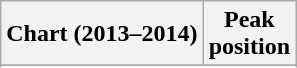<table class="wikitable sortable">
<tr>
<th align="left">Chart (2013–2014)</th>
<th align="center">Peak<br>position</th>
</tr>
<tr>
</tr>
<tr>
</tr>
<tr>
</tr>
<tr>
</tr>
<tr>
</tr>
</table>
